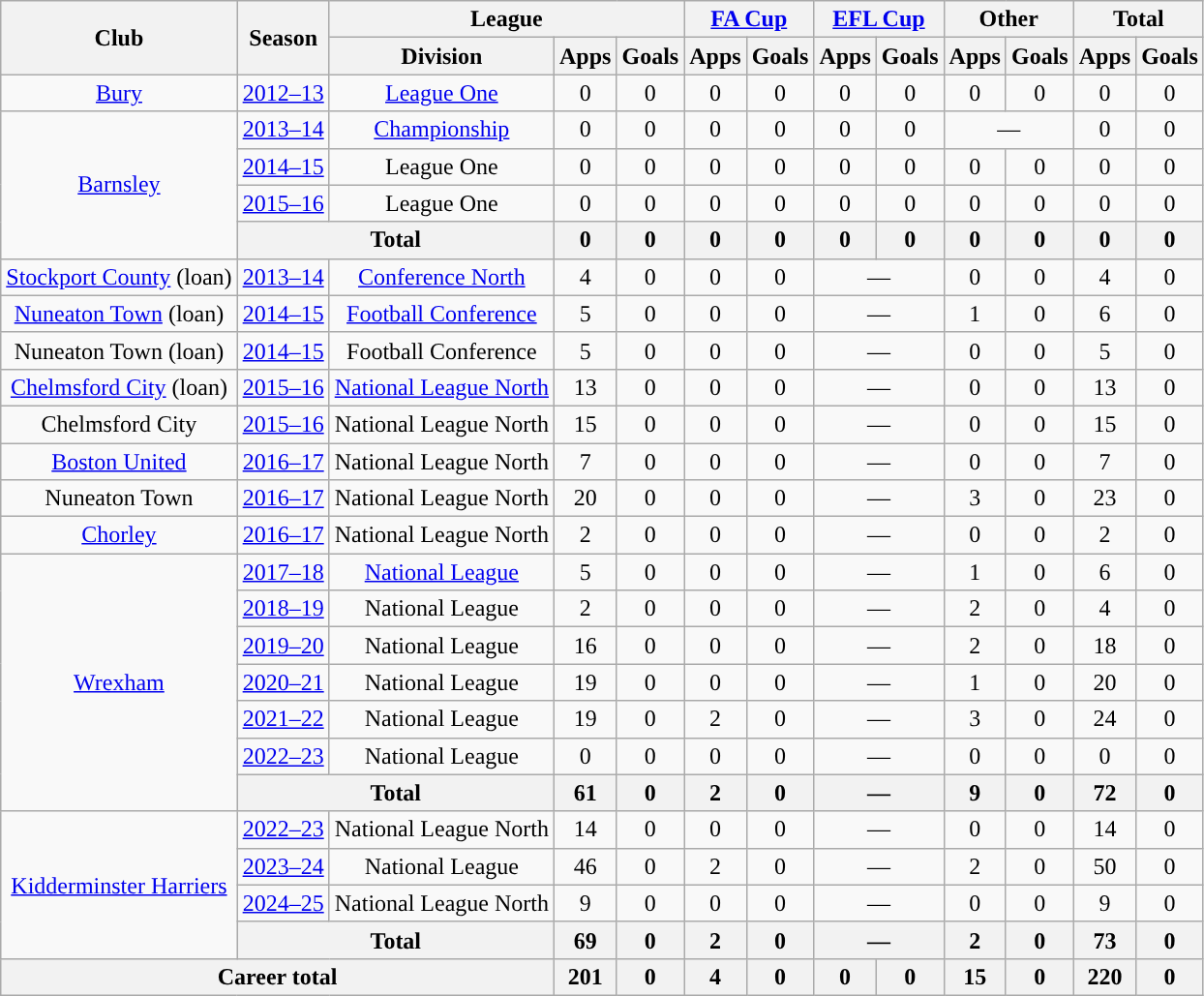<table class="wikitable" style="text-align: center;">
<tr>
<th rowspan="2">Club</th>
<th rowspan="2">Season</th>
<th colspan="3">League</th>
<th colspan="2"><a href='#'>FA Cup</a></th>
<th colspan="2"><a href='#'>EFL Cup</a></th>
<th colspan="2">Other</th>
<th colspan="2">Total</th>
</tr>
<tr>
<th>Division</th>
<th>Apps</th>
<th>Goals</th>
<th>Apps</th>
<th>Goals</th>
<th>Apps</th>
<th>Goals</th>
<th>Apps</th>
<th>Goals</th>
<th>Apps</th>
<th>Goals</th>
</tr>
<tr>
<td><a href='#'>Bury</a></td>
<td><a href='#'>2012–13</a></td>
<td><a href='#'>League One</a></td>
<td>0</td>
<td>0</td>
<td>0</td>
<td>0</td>
<td>0</td>
<td>0</td>
<td>0</td>
<td>0</td>
<td>0</td>
<td>0</td>
</tr>
<tr>
<td rowspan="4"><a href='#'>Barnsley</a></td>
<td><a href='#'>2013–14</a></td>
<td><a href='#'>Championship</a></td>
<td>0</td>
<td>0</td>
<td>0</td>
<td>0</td>
<td>0</td>
<td>0</td>
<td colspan="2">—</td>
<td>0</td>
<td>0</td>
</tr>
<tr>
<td><a href='#'>2014–15</a></td>
<td>League One</td>
<td>0</td>
<td>0</td>
<td>0</td>
<td>0</td>
<td>0</td>
<td>0</td>
<td>0</td>
<td>0</td>
<td>0</td>
<td>0</td>
</tr>
<tr>
<td><a href='#'>2015–16</a></td>
<td>League One</td>
<td>0</td>
<td>0</td>
<td>0</td>
<td>0</td>
<td>0</td>
<td>0</td>
<td>0</td>
<td>0</td>
<td>0</td>
<td>0</td>
</tr>
<tr>
<th colspan="2">Total</th>
<th>0</th>
<th>0</th>
<th>0</th>
<th>0</th>
<th>0</th>
<th>0</th>
<th>0</th>
<th>0</th>
<th>0</th>
<th>0</th>
</tr>
<tr>
<td><a href='#'>Stockport County</a> (loan)</td>
<td><a href='#'>2013–14</a></td>
<td><a href='#'>Conference North</a></td>
<td>4</td>
<td>0</td>
<td>0</td>
<td>0</td>
<td colspan="2">—</td>
<td>0</td>
<td>0</td>
<td>4</td>
<td>0</td>
</tr>
<tr>
<td><a href='#'>Nuneaton Town</a> (loan)</td>
<td><a href='#'>2014–15</a></td>
<td><a href='#'>Football Conference</a></td>
<td>5</td>
<td>0</td>
<td>0</td>
<td>0</td>
<td colspan="2">—</td>
<td>1</td>
<td>0</td>
<td>6</td>
<td>0</td>
</tr>
<tr>
<td>Nuneaton Town (loan)</td>
<td><a href='#'>2014–15</a></td>
<td>Football Conference</td>
<td>5</td>
<td>0</td>
<td>0</td>
<td>0</td>
<td colspan="2">—</td>
<td>0</td>
<td>0</td>
<td>5</td>
<td>0</td>
</tr>
<tr>
<td><a href='#'>Chelmsford City</a> (loan)</td>
<td><a href='#'>2015–16</a></td>
<td><a href='#'>National League North</a></td>
<td>13</td>
<td>0</td>
<td>0</td>
<td>0</td>
<td colspan="2">—</td>
<td>0</td>
<td>0</td>
<td>13</td>
<td>0</td>
</tr>
<tr>
<td>Chelmsford City</td>
<td><a href='#'>2015–16</a></td>
<td>National League North</td>
<td>15</td>
<td>0</td>
<td>0</td>
<td>0</td>
<td colspan="2">—</td>
<td>0</td>
<td>0</td>
<td>15</td>
<td>0</td>
</tr>
<tr>
<td><a href='#'>Boston United</a></td>
<td><a href='#'>2016–17</a></td>
<td>National League North</td>
<td>7</td>
<td>0</td>
<td>0</td>
<td>0</td>
<td colspan="2">—</td>
<td>0</td>
<td>0</td>
<td>7</td>
<td>0</td>
</tr>
<tr>
<td>Nuneaton Town</td>
<td><a href='#'>2016–17</a></td>
<td>National League North</td>
<td>20</td>
<td>0</td>
<td>0</td>
<td>0</td>
<td colspan="2">—</td>
<td>3</td>
<td>0</td>
<td>23</td>
<td>0</td>
</tr>
<tr>
<td><a href='#'>Chorley</a></td>
<td><a href='#'>2016–17</a></td>
<td>National League North</td>
<td>2</td>
<td>0</td>
<td>0</td>
<td>0</td>
<td colspan="2">—</td>
<td>0</td>
<td>0</td>
<td>2</td>
<td>0</td>
</tr>
<tr>
<td rowspan="7"><a href='#'>Wrexham</a></td>
<td><a href='#'>2017–18</a></td>
<td><a href='#'>National League</a></td>
<td>5</td>
<td>0</td>
<td>0</td>
<td>0</td>
<td colspan="2">—</td>
<td>1</td>
<td>0</td>
<td>6</td>
<td>0</td>
</tr>
<tr>
<td><a href='#'>2018–19</a></td>
<td>National League</td>
<td>2</td>
<td>0</td>
<td>0</td>
<td>0</td>
<td colspan="2">—</td>
<td>2</td>
<td>0</td>
<td>4</td>
<td>0</td>
</tr>
<tr>
<td><a href='#'>2019–20</a></td>
<td>National League</td>
<td>16</td>
<td>0</td>
<td>0</td>
<td>0</td>
<td colspan="2">—</td>
<td>2</td>
<td>0</td>
<td>18</td>
<td>0</td>
</tr>
<tr>
<td><a href='#'>2020–21</a></td>
<td>National League</td>
<td>19</td>
<td>0</td>
<td>0</td>
<td>0</td>
<td colspan="2">—</td>
<td>1</td>
<td>0</td>
<td>20</td>
<td>0</td>
</tr>
<tr>
<td><a href='#'>2021–22</a></td>
<td>National League</td>
<td>19</td>
<td>0</td>
<td>2</td>
<td>0</td>
<td colspan="2">—</td>
<td>3</td>
<td>0</td>
<td>24</td>
<td>0</td>
</tr>
<tr>
<td><a href='#'>2022–23</a></td>
<td>National League</td>
<td>0</td>
<td>0</td>
<td>0</td>
<td>0</td>
<td colspan="2">—</td>
<td>0</td>
<td>0</td>
<td>0</td>
<td>0</td>
</tr>
<tr>
<th colspan="2">Total</th>
<th>61</th>
<th>0</th>
<th>2</th>
<th>0</th>
<th colspan="2">—</th>
<th>9</th>
<th>0</th>
<th>72</th>
<th>0</th>
</tr>
<tr>
<td rowspan="4"><a href='#'>Kidderminster Harriers</a></td>
<td><a href='#'>2022–23</a></td>
<td>National League North</td>
<td>14</td>
<td>0</td>
<td>0</td>
<td>0</td>
<td colspan="2">—</td>
<td>0</td>
<td>0</td>
<td>14</td>
<td>0</td>
</tr>
<tr>
<td><a href='#'>2023–24</a></td>
<td>National League</td>
<td>46</td>
<td>0</td>
<td>2</td>
<td>0</td>
<td colspan="2">—</td>
<td>2</td>
<td>0</td>
<td>50</td>
<td>0</td>
</tr>
<tr>
<td><a href='#'>2024–25</a></td>
<td>National League North</td>
<td>9</td>
<td>0</td>
<td>0</td>
<td>0</td>
<td colspan="2">—</td>
<td>0</td>
<td>0</td>
<td>9</td>
<td>0</td>
</tr>
<tr>
<th colspan="2">Total</th>
<th>69</th>
<th>0</th>
<th>2</th>
<th>0</th>
<th colspan="2">—</th>
<th>2</th>
<th>0</th>
<th>73</th>
<th>0</th>
</tr>
<tr>
<th colspan="3">Career total</th>
<th>201</th>
<th>0</th>
<th>4</th>
<th>0</th>
<th>0</th>
<th>0</th>
<th>15</th>
<th>0</th>
<th>220</th>
<th>0</th>
</tr>
</table>
